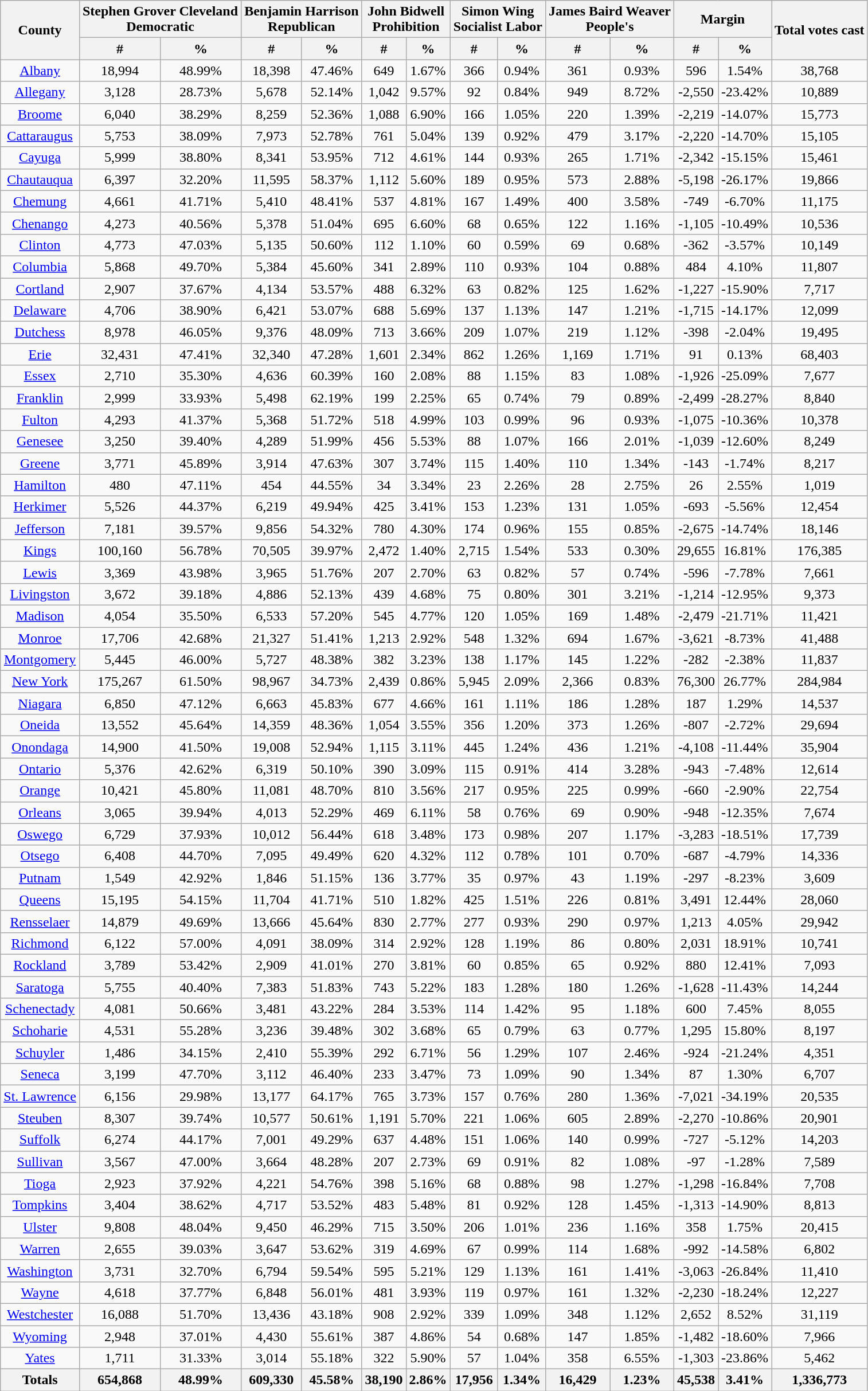<table class="wikitable sortable" style="text-align:center">
<tr>
<th rowspan="2">County</th>
<th colspan="2">Stephen Grover Cleveland<br>Democratic</th>
<th colspan="2">Benjamin Harrison<br>Republican</th>
<th colspan="2">John Bidwell<br>Prohibition</th>
<th style="text-align:center;" colspan="2">Simon Wing<br>Socialist Labor</th>
<th style="text-align:center;" colspan="2">James Baird Weaver<br>People's</th>
<th style="text-align:center;" colspan="2">Margin</th>
<th rowspan="2" data-sort-type="number">Total votes cast</th>
</tr>
<tr>
<th data-sort-type="number">#</th>
<th data-sort-type="number">%</th>
<th data-sort-type="number">#</th>
<th data-sort-type="number">%</th>
<th data-sort-type="number">#</th>
<th data-sort-type="number">%</th>
<th data-sort-type="number">#</th>
<th data-sort-type="number">%</th>
<th data-sort-type="number">#</th>
<th data-sort-type="number">%</th>
<th data-sort-type="number">#</th>
<th data-sort-type="number">%</th>
</tr>
<tr style="text-align:center;">
<td><a href='#'>Albany</a></td>
<td>18,994</td>
<td>48.99%</td>
<td>18,398</td>
<td>47.46%</td>
<td>649</td>
<td>1.67%</td>
<td>366</td>
<td>0.94%</td>
<td>361</td>
<td>0.93%</td>
<td>596</td>
<td>1.54%</td>
<td>38,768</td>
</tr>
<tr style="text-align:center;">
<td><a href='#'>Allegany</a></td>
<td>3,128</td>
<td>28.73%</td>
<td>5,678</td>
<td>52.14%</td>
<td>1,042</td>
<td>9.57%</td>
<td>92</td>
<td>0.84%</td>
<td>949</td>
<td>8.72%</td>
<td>-2,550</td>
<td>-23.42%</td>
<td>10,889</td>
</tr>
<tr style="text-align:center;">
<td><a href='#'>Broome</a></td>
<td>6,040</td>
<td>38.29%</td>
<td>8,259</td>
<td>52.36%</td>
<td>1,088</td>
<td>6.90%</td>
<td>166</td>
<td>1.05%</td>
<td>220</td>
<td>1.39%</td>
<td>-2,219</td>
<td>-14.07%</td>
<td>15,773</td>
</tr>
<tr style="text-align:center;">
<td><a href='#'>Cattaraugus</a></td>
<td>5,753</td>
<td>38.09%</td>
<td>7,973</td>
<td>52.78%</td>
<td>761</td>
<td>5.04%</td>
<td>139</td>
<td>0.92%</td>
<td>479</td>
<td>3.17%</td>
<td>-2,220</td>
<td>-14.70%</td>
<td>15,105</td>
</tr>
<tr style="text-align:center;">
<td><a href='#'>Cayuga</a></td>
<td>5,999</td>
<td>38.80%</td>
<td>8,341</td>
<td>53.95%</td>
<td>712</td>
<td>4.61%</td>
<td>144</td>
<td>0.93%</td>
<td>265</td>
<td>1.71%</td>
<td>-2,342</td>
<td>-15.15%</td>
<td>15,461</td>
</tr>
<tr style="text-align:center;">
<td><a href='#'>Chautauqua</a></td>
<td>6,397</td>
<td>32.20%</td>
<td>11,595</td>
<td>58.37%</td>
<td>1,112</td>
<td>5.60%</td>
<td>189</td>
<td>0.95%</td>
<td>573</td>
<td>2.88%</td>
<td>-5,198</td>
<td>-26.17%</td>
<td>19,866</td>
</tr>
<tr style="text-align:center;">
<td><a href='#'>Chemung</a></td>
<td>4,661</td>
<td>41.71%</td>
<td>5,410</td>
<td>48.41%</td>
<td>537</td>
<td>4.81%</td>
<td>167</td>
<td>1.49%</td>
<td>400</td>
<td>3.58%</td>
<td>-749</td>
<td>-6.70%</td>
<td>11,175</td>
</tr>
<tr style="text-align:center;">
<td><a href='#'>Chenango</a></td>
<td>4,273</td>
<td>40.56%</td>
<td>5,378</td>
<td>51.04%</td>
<td>695</td>
<td>6.60%</td>
<td>68</td>
<td>0.65%</td>
<td>122</td>
<td>1.16%</td>
<td>-1,105</td>
<td>-10.49%</td>
<td>10,536</td>
</tr>
<tr style="text-align:center;">
<td><a href='#'>Clinton</a></td>
<td>4,773</td>
<td>47.03%</td>
<td>5,135</td>
<td>50.60%</td>
<td>112</td>
<td>1.10%</td>
<td>60</td>
<td>0.59%</td>
<td>69</td>
<td>0.68%</td>
<td>-362</td>
<td>-3.57%</td>
<td>10,149</td>
</tr>
<tr style="text-align:center;">
<td><a href='#'>Columbia</a></td>
<td>5,868</td>
<td>49.70%</td>
<td>5,384</td>
<td>45.60%</td>
<td>341</td>
<td>2.89%</td>
<td>110</td>
<td>0.93%</td>
<td>104</td>
<td>0.88%</td>
<td>484</td>
<td>4.10%</td>
<td>11,807</td>
</tr>
<tr style="text-align:center;">
<td><a href='#'>Cortland</a></td>
<td>2,907</td>
<td>37.67%</td>
<td>4,134</td>
<td>53.57%</td>
<td>488</td>
<td>6.32%</td>
<td>63</td>
<td>0.82%</td>
<td>125</td>
<td>1.62%</td>
<td>-1,227</td>
<td>-15.90%</td>
<td>7,717</td>
</tr>
<tr style="text-align:center;">
<td><a href='#'>Delaware</a></td>
<td>4,706</td>
<td>38.90%</td>
<td>6,421</td>
<td>53.07%</td>
<td>688</td>
<td>5.69%</td>
<td>137</td>
<td>1.13%</td>
<td>147</td>
<td>1.21%</td>
<td>-1,715</td>
<td>-14.17%</td>
<td>12,099</td>
</tr>
<tr style="text-align:center;">
<td><a href='#'>Dutchess</a></td>
<td>8,978</td>
<td>46.05%</td>
<td>9,376</td>
<td>48.09%</td>
<td>713</td>
<td>3.66%</td>
<td>209</td>
<td>1.07%</td>
<td>219</td>
<td>1.12%</td>
<td>-398</td>
<td>-2.04%</td>
<td>19,495</td>
</tr>
<tr style="text-align:center;">
<td><a href='#'>Erie</a></td>
<td>32,431</td>
<td>47.41%</td>
<td>32,340</td>
<td>47.28%</td>
<td>1,601</td>
<td>2.34%</td>
<td>862</td>
<td>1.26%</td>
<td>1,169</td>
<td>1.71%</td>
<td>91</td>
<td>0.13%</td>
<td>68,403</td>
</tr>
<tr style="text-align:center;">
<td><a href='#'>Essex</a></td>
<td>2,710</td>
<td>35.30%</td>
<td>4,636</td>
<td>60.39%</td>
<td>160</td>
<td>2.08%</td>
<td>88</td>
<td>1.15%</td>
<td>83</td>
<td>1.08%</td>
<td>-1,926</td>
<td>-25.09%</td>
<td>7,677</td>
</tr>
<tr style="text-align:center;">
<td><a href='#'>Franklin</a></td>
<td>2,999</td>
<td>33.93%</td>
<td>5,498</td>
<td>62.19%</td>
<td>199</td>
<td>2.25%</td>
<td>65</td>
<td>0.74%</td>
<td>79</td>
<td>0.89%</td>
<td>-2,499</td>
<td>-28.27%</td>
<td>8,840</td>
</tr>
<tr style="text-align:center;">
<td><a href='#'>Fulton</a></td>
<td>4,293</td>
<td>41.37%</td>
<td>5,368</td>
<td>51.72%</td>
<td>518</td>
<td>4.99%</td>
<td>103</td>
<td>0.99%</td>
<td>96</td>
<td>0.93%</td>
<td>-1,075</td>
<td>-10.36%</td>
<td>10,378</td>
</tr>
<tr style="text-align:center;">
<td><a href='#'>Genesee</a></td>
<td>3,250</td>
<td>39.40%</td>
<td>4,289</td>
<td>51.99%</td>
<td>456</td>
<td>5.53%</td>
<td>88</td>
<td>1.07%</td>
<td>166</td>
<td>2.01%</td>
<td>-1,039</td>
<td>-12.60%</td>
<td>8,249</td>
</tr>
<tr style="text-align:center;">
<td><a href='#'>Greene</a></td>
<td>3,771</td>
<td>45.89%</td>
<td>3,914</td>
<td>47.63%</td>
<td>307</td>
<td>3.74%</td>
<td>115</td>
<td>1.40%</td>
<td>110</td>
<td>1.34%</td>
<td>-143</td>
<td>-1.74%</td>
<td>8,217</td>
</tr>
<tr style="text-align:center;">
<td><a href='#'>Hamilton</a></td>
<td>480</td>
<td>47.11%</td>
<td>454</td>
<td>44.55%</td>
<td>34</td>
<td>3.34%</td>
<td>23</td>
<td>2.26%</td>
<td>28</td>
<td>2.75%</td>
<td>26</td>
<td>2.55%</td>
<td>1,019</td>
</tr>
<tr style="text-align:center;">
<td><a href='#'>Herkimer</a></td>
<td>5,526</td>
<td>44.37%</td>
<td>6,219</td>
<td>49.94%</td>
<td>425</td>
<td>3.41%</td>
<td>153</td>
<td>1.23%</td>
<td>131</td>
<td>1.05%</td>
<td>-693</td>
<td>-5.56%</td>
<td>12,454</td>
</tr>
<tr style="text-align:center;">
<td><a href='#'>Jefferson</a></td>
<td>7,181</td>
<td>39.57%</td>
<td>9,856</td>
<td>54.32%</td>
<td>780</td>
<td>4.30%</td>
<td>174</td>
<td>0.96%</td>
<td>155</td>
<td>0.85%</td>
<td>-2,675</td>
<td>-14.74%</td>
<td>18,146</td>
</tr>
<tr style="text-align:center;">
<td><a href='#'>Kings</a></td>
<td>100,160</td>
<td>56.78%</td>
<td>70,505</td>
<td>39.97%</td>
<td>2,472</td>
<td>1.40%</td>
<td>2,715</td>
<td>1.54%</td>
<td>533</td>
<td>0.30%</td>
<td>29,655</td>
<td>16.81%</td>
<td>176,385</td>
</tr>
<tr style="text-align:center;">
<td><a href='#'>Lewis</a></td>
<td>3,369</td>
<td>43.98%</td>
<td>3,965</td>
<td>51.76%</td>
<td>207</td>
<td>2.70%</td>
<td>63</td>
<td>0.82%</td>
<td>57</td>
<td>0.74%</td>
<td>-596</td>
<td>-7.78%</td>
<td>7,661</td>
</tr>
<tr style="text-align:center;">
<td><a href='#'>Livingston</a></td>
<td>3,672</td>
<td>39.18%</td>
<td>4,886</td>
<td>52.13%</td>
<td>439</td>
<td>4.68%</td>
<td>75</td>
<td>0.80%</td>
<td>301</td>
<td>3.21%</td>
<td>-1,214</td>
<td>-12.95%</td>
<td>9,373</td>
</tr>
<tr style="text-align:center;">
<td><a href='#'>Madison</a></td>
<td>4,054</td>
<td>35.50%</td>
<td>6,533</td>
<td>57.20%</td>
<td>545</td>
<td>4.77%</td>
<td>120</td>
<td>1.05%</td>
<td>169</td>
<td>1.48%</td>
<td>-2,479</td>
<td>-21.71%</td>
<td>11,421</td>
</tr>
<tr style="text-align:center;">
<td><a href='#'>Monroe</a></td>
<td>17,706</td>
<td>42.68%</td>
<td>21,327</td>
<td>51.41%</td>
<td>1,213</td>
<td>2.92%</td>
<td>548</td>
<td>1.32%</td>
<td>694</td>
<td>1.67%</td>
<td>-3,621</td>
<td>-8.73%</td>
<td>41,488</td>
</tr>
<tr style="text-align:center;">
<td><a href='#'>Montgomery</a></td>
<td>5,445</td>
<td>46.00%</td>
<td>5,727</td>
<td>48.38%</td>
<td>382</td>
<td>3.23%</td>
<td>138</td>
<td>1.17%</td>
<td>145</td>
<td>1.22%</td>
<td>-282</td>
<td>-2.38%</td>
<td>11,837</td>
</tr>
<tr style="text-align:center;">
<td><a href='#'>New York</a></td>
<td>175,267</td>
<td>61.50%</td>
<td>98,967</td>
<td>34.73%</td>
<td>2,439</td>
<td>0.86%</td>
<td>5,945</td>
<td>2.09%</td>
<td>2,366</td>
<td>0.83%</td>
<td>76,300</td>
<td>26.77%</td>
<td>284,984</td>
</tr>
<tr style="text-align:center;">
<td><a href='#'>Niagara</a></td>
<td>6,850</td>
<td>47.12%</td>
<td>6,663</td>
<td>45.83%</td>
<td>677</td>
<td>4.66%</td>
<td>161</td>
<td>1.11%</td>
<td>186</td>
<td>1.28%</td>
<td>187</td>
<td>1.29%</td>
<td>14,537</td>
</tr>
<tr style="text-align:center;">
<td><a href='#'>Oneida</a></td>
<td>13,552</td>
<td>45.64%</td>
<td>14,359</td>
<td>48.36%</td>
<td>1,054</td>
<td>3.55%</td>
<td>356</td>
<td>1.20%</td>
<td>373</td>
<td>1.26%</td>
<td>-807</td>
<td>-2.72%</td>
<td>29,694</td>
</tr>
<tr style="text-align:center;">
<td><a href='#'>Onondaga</a></td>
<td>14,900</td>
<td>41.50%</td>
<td>19,008</td>
<td>52.94%</td>
<td>1,115</td>
<td>3.11%</td>
<td>445</td>
<td>1.24%</td>
<td>436</td>
<td>1.21%</td>
<td>-4,108</td>
<td>-11.44%</td>
<td>35,904</td>
</tr>
<tr style="text-align:center;">
<td><a href='#'>Ontario</a></td>
<td>5,376</td>
<td>42.62%</td>
<td>6,319</td>
<td>50.10%</td>
<td>390</td>
<td>3.09%</td>
<td>115</td>
<td>0.91%</td>
<td>414</td>
<td>3.28%</td>
<td>-943</td>
<td>-7.48%</td>
<td>12,614</td>
</tr>
<tr style="text-align:center;">
<td><a href='#'>Orange</a></td>
<td>10,421</td>
<td>45.80%</td>
<td>11,081</td>
<td>48.70%</td>
<td>810</td>
<td>3.56%</td>
<td>217</td>
<td>0.95%</td>
<td>225</td>
<td>0.99%</td>
<td>-660</td>
<td>-2.90%</td>
<td>22,754</td>
</tr>
<tr style="text-align:center;">
<td><a href='#'>Orleans</a></td>
<td>3,065</td>
<td>39.94%</td>
<td>4,013</td>
<td>52.29%</td>
<td>469</td>
<td>6.11%</td>
<td>58</td>
<td>0.76%</td>
<td>69</td>
<td>0.90%</td>
<td>-948</td>
<td>-12.35%</td>
<td>7,674</td>
</tr>
<tr style="text-align:center;">
<td><a href='#'>Oswego</a></td>
<td>6,729</td>
<td>37.93%</td>
<td>10,012</td>
<td>56.44%</td>
<td>618</td>
<td>3.48%</td>
<td>173</td>
<td>0.98%</td>
<td>207</td>
<td>1.17%</td>
<td>-3,283</td>
<td>-18.51%</td>
<td>17,739</td>
</tr>
<tr style="text-align:center;">
<td><a href='#'>Otsego</a></td>
<td>6,408</td>
<td>44.70%</td>
<td>7,095</td>
<td>49.49%</td>
<td>620</td>
<td>4.32%</td>
<td>112</td>
<td>0.78%</td>
<td>101</td>
<td>0.70%</td>
<td>-687</td>
<td>-4.79%</td>
<td>14,336</td>
</tr>
<tr style="text-align:center;">
<td><a href='#'>Putnam</a></td>
<td>1,549</td>
<td>42.92%</td>
<td>1,846</td>
<td>51.15%</td>
<td>136</td>
<td>3.77%</td>
<td>35</td>
<td>0.97%</td>
<td>43</td>
<td>1.19%</td>
<td>-297</td>
<td>-8.23%</td>
<td>3,609</td>
</tr>
<tr style="text-align:center;">
<td><a href='#'>Queens</a></td>
<td>15,195</td>
<td>54.15%</td>
<td>11,704</td>
<td>41.71%</td>
<td>510</td>
<td>1.82%</td>
<td>425</td>
<td>1.51%</td>
<td>226</td>
<td>0.81%</td>
<td>3,491</td>
<td>12.44%</td>
<td>28,060</td>
</tr>
<tr style="text-align:center;">
<td><a href='#'>Rensselaer</a></td>
<td>14,879</td>
<td>49.69%</td>
<td>13,666</td>
<td>45.64%</td>
<td>830</td>
<td>2.77%</td>
<td>277</td>
<td>0.93%</td>
<td>290</td>
<td>0.97%</td>
<td>1,213</td>
<td>4.05%</td>
<td>29,942</td>
</tr>
<tr style="text-align:center;">
<td><a href='#'>Richmond</a></td>
<td>6,122</td>
<td>57.00%</td>
<td>4,091</td>
<td>38.09%</td>
<td>314</td>
<td>2.92%</td>
<td>128</td>
<td>1.19%</td>
<td>86</td>
<td>0.80%</td>
<td>2,031</td>
<td>18.91%</td>
<td>10,741</td>
</tr>
<tr style="text-align:center;">
<td><a href='#'>Rockland</a></td>
<td>3,789</td>
<td>53.42%</td>
<td>2,909</td>
<td>41.01%</td>
<td>270</td>
<td>3.81%</td>
<td>60</td>
<td>0.85%</td>
<td>65</td>
<td>0.92%</td>
<td>880</td>
<td>12.41%</td>
<td>7,093</td>
</tr>
<tr style="text-align:center;">
<td><a href='#'>Saratoga</a></td>
<td>5,755</td>
<td>40.40%</td>
<td>7,383</td>
<td>51.83%</td>
<td>743</td>
<td>5.22%</td>
<td>183</td>
<td>1.28%</td>
<td>180</td>
<td>1.26%</td>
<td>-1,628</td>
<td>-11.43%</td>
<td>14,244</td>
</tr>
<tr style="text-align:center;">
<td><a href='#'>Schenectady</a></td>
<td>4,081</td>
<td>50.66%</td>
<td>3,481</td>
<td>43.22%</td>
<td>284</td>
<td>3.53%</td>
<td>114</td>
<td>1.42%</td>
<td>95</td>
<td>1.18%</td>
<td>600</td>
<td>7.45%</td>
<td>8,055</td>
</tr>
<tr style="text-align:center;">
<td><a href='#'>Schoharie</a></td>
<td>4,531</td>
<td>55.28%</td>
<td>3,236</td>
<td>39.48%</td>
<td>302</td>
<td>3.68%</td>
<td>65</td>
<td>0.79%</td>
<td>63</td>
<td>0.77%</td>
<td>1,295</td>
<td>15.80%</td>
<td>8,197</td>
</tr>
<tr style="text-align:center;">
<td><a href='#'>Schuyler</a></td>
<td>1,486</td>
<td>34.15%</td>
<td>2,410</td>
<td>55.39%</td>
<td>292</td>
<td>6.71%</td>
<td>56</td>
<td>1.29%</td>
<td>107</td>
<td>2.46%</td>
<td>-924</td>
<td>-21.24%</td>
<td>4,351</td>
</tr>
<tr style="text-align:center;">
<td><a href='#'>Seneca</a></td>
<td>3,199</td>
<td>47.70%</td>
<td>3,112</td>
<td>46.40%</td>
<td>233</td>
<td>3.47%</td>
<td>73</td>
<td>1.09%</td>
<td>90</td>
<td>1.34%</td>
<td>87</td>
<td>1.30%</td>
<td>6,707</td>
</tr>
<tr style="text-align:center;">
<td><a href='#'>St. Lawrence</a></td>
<td>6,156</td>
<td>29.98%</td>
<td>13,177</td>
<td>64.17%</td>
<td>765</td>
<td>3.73%</td>
<td>157</td>
<td>0.76%</td>
<td>280</td>
<td>1.36%</td>
<td>-7,021</td>
<td>-34.19%</td>
<td>20,535</td>
</tr>
<tr style="text-align:center;">
<td><a href='#'>Steuben</a></td>
<td>8,307</td>
<td>39.74%</td>
<td>10,577</td>
<td>50.61%</td>
<td>1,191</td>
<td>5.70%</td>
<td>221</td>
<td>1.06%</td>
<td>605</td>
<td>2.89%</td>
<td>-2,270</td>
<td>-10.86%</td>
<td>20,901</td>
</tr>
<tr style="text-align:center;">
<td><a href='#'>Suffolk</a></td>
<td>6,274</td>
<td>44.17%</td>
<td>7,001</td>
<td>49.29%</td>
<td>637</td>
<td>4.48%</td>
<td>151</td>
<td>1.06%</td>
<td>140</td>
<td>0.99%</td>
<td>-727</td>
<td>-5.12%</td>
<td>14,203</td>
</tr>
<tr style="text-align:center;">
<td><a href='#'>Sullivan</a></td>
<td>3,567</td>
<td>47.00%</td>
<td>3,664</td>
<td>48.28%</td>
<td>207</td>
<td>2.73%</td>
<td>69</td>
<td>0.91%</td>
<td>82</td>
<td>1.08%</td>
<td>-97</td>
<td>-1.28%</td>
<td>7,589</td>
</tr>
<tr style="text-align:center;">
<td><a href='#'>Tioga</a></td>
<td>2,923</td>
<td>37.92%</td>
<td>4,221</td>
<td>54.76%</td>
<td>398</td>
<td>5.16%</td>
<td>68</td>
<td>0.88%</td>
<td>98</td>
<td>1.27%</td>
<td>-1,298</td>
<td>-16.84%</td>
<td>7,708</td>
</tr>
<tr style="text-align:center;">
<td><a href='#'>Tompkins</a></td>
<td>3,404</td>
<td>38.62%</td>
<td>4,717</td>
<td>53.52%</td>
<td>483</td>
<td>5.48%</td>
<td>81</td>
<td>0.92%</td>
<td>128</td>
<td>1.45%</td>
<td>-1,313</td>
<td>-14.90%</td>
<td>8,813</td>
</tr>
<tr style="text-align:center;">
<td><a href='#'>Ulster</a></td>
<td>9,808</td>
<td>48.04%</td>
<td>9,450</td>
<td>46.29%</td>
<td>715</td>
<td>3.50%</td>
<td>206</td>
<td>1.01%</td>
<td>236</td>
<td>1.16%</td>
<td>358</td>
<td>1.75%</td>
<td>20,415</td>
</tr>
<tr style="text-align:center;">
<td><a href='#'>Warren</a></td>
<td>2,655</td>
<td>39.03%</td>
<td>3,647</td>
<td>53.62%</td>
<td>319</td>
<td>4.69%</td>
<td>67</td>
<td>0.99%</td>
<td>114</td>
<td>1.68%</td>
<td>-992</td>
<td>-14.58%</td>
<td>6,802</td>
</tr>
<tr style="text-align:center;">
<td><a href='#'>Washington</a></td>
<td>3,731</td>
<td>32.70%</td>
<td>6,794</td>
<td>59.54%</td>
<td>595</td>
<td>5.21%</td>
<td>129</td>
<td>1.13%</td>
<td>161</td>
<td>1.41%</td>
<td>-3,063</td>
<td>-26.84%</td>
<td>11,410</td>
</tr>
<tr style="text-align:center;">
<td><a href='#'>Wayne</a></td>
<td>4,618</td>
<td>37.77%</td>
<td>6,848</td>
<td>56.01%</td>
<td>481</td>
<td>3.93%</td>
<td>119</td>
<td>0.97%</td>
<td>161</td>
<td>1.32%</td>
<td>-2,230</td>
<td>-18.24%</td>
<td>12,227</td>
</tr>
<tr style="text-align:center;">
<td><a href='#'>Westchester</a></td>
<td>16,088</td>
<td>51.70%</td>
<td>13,436</td>
<td>43.18%</td>
<td>908</td>
<td>2.92%</td>
<td>339</td>
<td>1.09%</td>
<td>348</td>
<td>1.12%</td>
<td>2,652</td>
<td>8.52%</td>
<td>31,119</td>
</tr>
<tr style="text-align:center;">
<td><a href='#'>Wyoming</a></td>
<td>2,948</td>
<td>37.01%</td>
<td>4,430</td>
<td>55.61%</td>
<td>387</td>
<td>4.86%</td>
<td>54</td>
<td>0.68%</td>
<td>147</td>
<td>1.85%</td>
<td>-1,482</td>
<td>-18.60%</td>
<td>7,966</td>
</tr>
<tr style="text-align:center;">
<td><a href='#'>Yates</a></td>
<td>1,711</td>
<td>31.33%</td>
<td>3,014</td>
<td>55.18%</td>
<td>322</td>
<td>5.90%</td>
<td>57</td>
<td>1.04%</td>
<td>358</td>
<td>6.55%</td>
<td>-1,303</td>
<td>-23.86%</td>
<td>5,462</td>
</tr>
<tr>
<th>Totals</th>
<th>654,868</th>
<th>48.99%</th>
<th>609,330</th>
<th>45.58%</th>
<th>38,190</th>
<th>2.86%</th>
<th>17,956</th>
<th>1.34%</th>
<th>16,429</th>
<th>1.23%</th>
<th>45,538</th>
<th>3.41%</th>
<th>1,336,773</th>
</tr>
</table>
